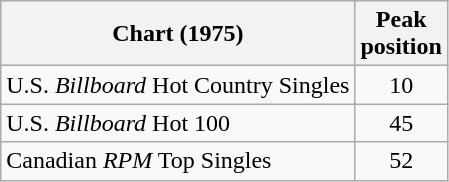<table class="wikitable sortable">
<tr>
<th align="left">Chart (1975)</th>
<th align="center">Peak<br>position</th>
</tr>
<tr>
<td align="left">U.S. <em>Billboard</em> Hot Country Singles</td>
<td align="center">10</td>
</tr>
<tr>
<td align="left">U.S. <em>Billboard</em> Hot 100</td>
<td align="center">45</td>
</tr>
<tr>
<td align="left">Canadian <em>RPM</em> Top Singles </td>
<td align="center">52</td>
</tr>
</table>
